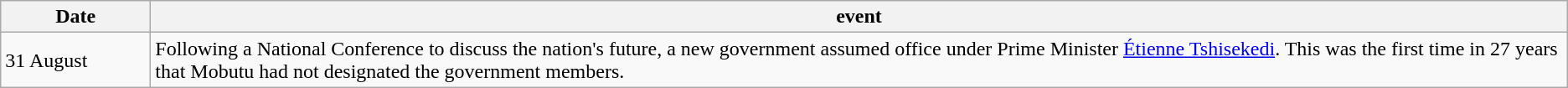<table class=wikitable>
<tr>
<th style="width:7em">Date</th>
<th>event</th>
</tr>
<tr>
<td>31 August</td>
<td>Following a National Conference to discuss the nation's future, a new government assumed office under Prime Minister <a href='#'>Étienne Tshisekedi</a>. This was the first time in 27 years that Mobutu had not designated the government members.</td>
</tr>
</table>
